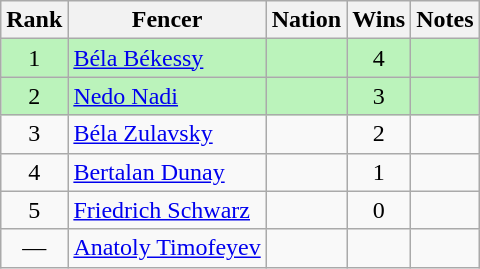<table class="wikitable sortable" style="text-align:center">
<tr>
<th>Rank</th>
<th>Fencer</th>
<th>Nation</th>
<th>Wins</th>
<th>Notes</th>
</tr>
<tr bgcolor=bbf3bb>
<td>1</td>
<td align=left><a href='#'>Béla Békessy</a></td>
<td align=left></td>
<td>4</td>
<td></td>
</tr>
<tr bgcolor=bbf3bb>
<td>2</td>
<td align=left><a href='#'>Nedo Nadi</a></td>
<td align=left></td>
<td>3</td>
<td></td>
</tr>
<tr>
<td>3</td>
<td align=left><a href='#'>Béla Zulavsky</a></td>
<td align=left></td>
<td>2</td>
<td></td>
</tr>
<tr>
<td>4</td>
<td align=left><a href='#'>Bertalan Dunay</a></td>
<td align=left></td>
<td>1</td>
<td></td>
</tr>
<tr>
<td>5</td>
<td align=left><a href='#'>Friedrich Schwarz</a></td>
<td align=left></td>
<td>0</td>
<td></td>
</tr>
<tr>
<td data-sort-value=6>—</td>
<td align=left><a href='#'>Anatoly Timofeyev</a></td>
<td align=left></td>
<td></td>
<td></td>
</tr>
</table>
